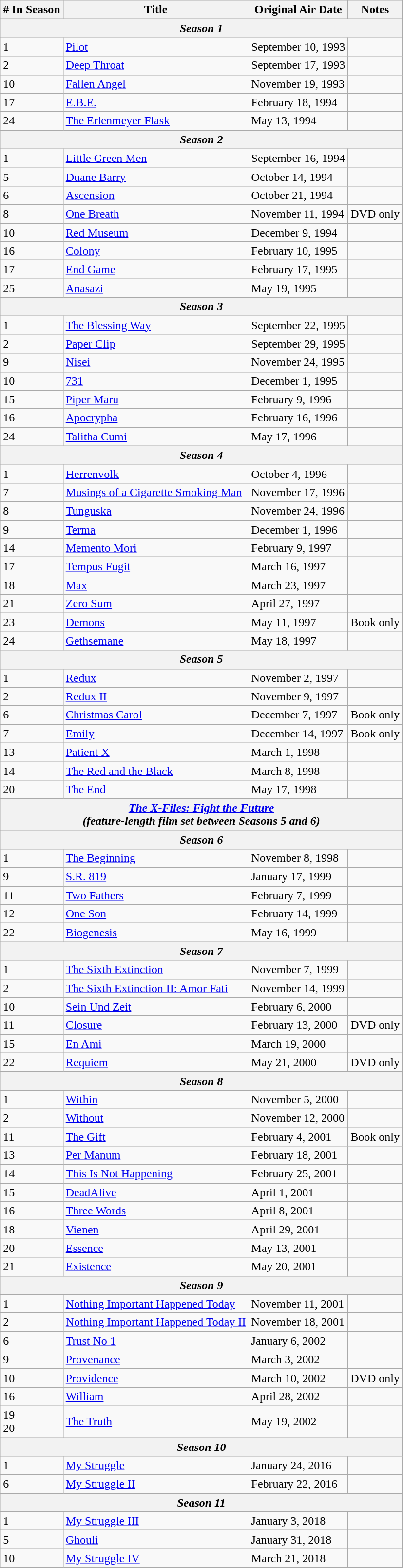<table class="wikitable">
<tr>
<th># In Season</th>
<th>Title</th>
<th>Original Air Date</th>
<th>Notes</th>
</tr>
<tr>
<th colspan="4"><em>Season 1</em></th>
</tr>
<tr>
<td>1</td>
<td><a href='#'>Pilot</a></td>
<td>September 10, 1993</td>
<td></td>
</tr>
<tr>
<td>2</td>
<td><a href='#'>Deep Throat</a></td>
<td>September 17, 1993</td>
<td></td>
</tr>
<tr>
<td>10</td>
<td><a href='#'>Fallen Angel</a></td>
<td>November 19, 1993</td>
<td></td>
</tr>
<tr>
<td>17</td>
<td><a href='#'>E.B.E.</a></td>
<td>February 18, 1994</td>
<td></td>
</tr>
<tr>
<td>24</td>
<td><a href='#'>The Erlenmeyer Flask</a></td>
<td>May 13, 1994</td>
<td></td>
</tr>
<tr>
<th colspan="4"><em>Season 2</em></th>
</tr>
<tr>
<td>1</td>
<td><a href='#'>Little Green Men</a></td>
<td>September 16, 1994</td>
<td></td>
</tr>
<tr>
<td>5</td>
<td><a href='#'>Duane Barry</a></td>
<td>October 14, 1994</td>
<td></td>
</tr>
<tr>
<td>6</td>
<td><a href='#'>Ascension</a></td>
<td>October 21, 1994</td>
<td></td>
</tr>
<tr>
<td>8</td>
<td><a href='#'>One Breath</a></td>
<td>November 11, 1994</td>
<td>DVD only</td>
</tr>
<tr>
<td>10</td>
<td><a href='#'>Red Museum</a></td>
<td>December 9, 1994</td>
<td></td>
</tr>
<tr>
<td>16</td>
<td><a href='#'>Colony</a></td>
<td>February 10, 1995</td>
<td></td>
</tr>
<tr>
<td>17</td>
<td><a href='#'>End Game</a></td>
<td>February 17, 1995</td>
<td></td>
</tr>
<tr>
<td>25</td>
<td><a href='#'>Anasazi</a></td>
<td>May 19, 1995</td>
<td></td>
</tr>
<tr>
<th colspan="4"><em>Season 3</em></th>
</tr>
<tr>
<td>1</td>
<td><a href='#'>The Blessing Way</a></td>
<td>September 22, 1995</td>
<td></td>
</tr>
<tr>
<td>2</td>
<td><a href='#'>Paper Clip</a></td>
<td>September 29, 1995</td>
<td></td>
</tr>
<tr>
<td>9</td>
<td><a href='#'>Nisei</a></td>
<td>November 24, 1995</td>
<td></td>
</tr>
<tr>
<td>10</td>
<td><a href='#'>731</a></td>
<td>December 1, 1995</td>
<td></td>
</tr>
<tr>
<td>15</td>
<td><a href='#'>Piper Maru</a></td>
<td>February 9, 1996</td>
<td></td>
</tr>
<tr>
<td>16</td>
<td><a href='#'>Apocrypha</a></td>
<td>February 16, 1996</td>
<td></td>
</tr>
<tr>
<td>24</td>
<td><a href='#'>Talitha Cumi</a></td>
<td>May 17, 1996</td>
<td></td>
</tr>
<tr>
<th colspan="4"><em>Season 4</em></th>
</tr>
<tr>
<td>1</td>
<td><a href='#'>Herrenvolk</a></td>
<td>October 4, 1996</td>
<td></td>
</tr>
<tr>
<td>7</td>
<td><a href='#'>Musings of a Cigarette Smoking Man</a></td>
<td>November 17, 1996</td>
<td></td>
</tr>
<tr>
<td>8</td>
<td><a href='#'>Tunguska</a></td>
<td>November 24, 1996</td>
<td></td>
</tr>
<tr>
<td>9</td>
<td><a href='#'>Terma</a></td>
<td>December 1, 1996</td>
<td></td>
</tr>
<tr>
<td>14</td>
<td><a href='#'>Memento Mori</a></td>
<td>February 9, 1997</td>
<td></td>
</tr>
<tr>
<td>17</td>
<td><a href='#'>Tempus Fugit</a></td>
<td>March 16, 1997</td>
<td></td>
</tr>
<tr>
<td>18</td>
<td><a href='#'>Max</a></td>
<td>March 23, 1997</td>
<td></td>
</tr>
<tr>
<td>21</td>
<td><a href='#'>Zero Sum</a></td>
<td>April 27, 1997</td>
<td></td>
</tr>
<tr>
<td>23</td>
<td><a href='#'>Demons</a></td>
<td>May 11, 1997</td>
<td>Book only</td>
</tr>
<tr>
<td>24</td>
<td><a href='#'>Gethsemane</a></td>
<td>May 18, 1997</td>
<td></td>
</tr>
<tr>
<th colspan="4"><em>Season 5</em></th>
</tr>
<tr>
<td>1</td>
<td><a href='#'>Redux</a></td>
<td>November 2, 1997</td>
<td></td>
</tr>
<tr>
<td>2</td>
<td><a href='#'>Redux II</a></td>
<td>November 9, 1997</td>
<td></td>
</tr>
<tr>
<td>6</td>
<td><a href='#'>Christmas Carol</a></td>
<td>December 7, 1997</td>
<td>Book only</td>
</tr>
<tr>
<td>7</td>
<td><a href='#'>Emily</a></td>
<td>December 14, 1997</td>
<td>Book only</td>
</tr>
<tr>
<td>13</td>
<td><a href='#'>Patient X</a></td>
<td>March 1, 1998</td>
<td></td>
</tr>
<tr>
<td>14</td>
<td><a href='#'>The Red and the Black</a></td>
<td>March 8, 1998</td>
<td></td>
</tr>
<tr>
<td>20</td>
<td><a href='#'>The End</a></td>
<td>May 17, 1998</td>
<td></td>
</tr>
<tr>
<th colspan="4"><a href='#'><em>The X-Files: Fight the Future</em></a><br><em>(feature-length film set between Seasons 5 and 6)</em></th>
</tr>
<tr>
<th colspan="4"><em>Season 6</em></th>
</tr>
<tr>
<td>1</td>
<td><a href='#'>The Beginning</a></td>
<td>November 8, 1998</td>
<td></td>
</tr>
<tr>
<td>9</td>
<td><a href='#'>S.R. 819</a></td>
<td>January 17, 1999</td>
<td></td>
</tr>
<tr>
<td>11</td>
<td><a href='#'>Two Fathers</a></td>
<td>February 7, 1999</td>
<td></td>
</tr>
<tr>
<td>12</td>
<td><a href='#'>One Son</a></td>
<td>February 14, 1999</td>
<td></td>
</tr>
<tr>
<td>22</td>
<td><a href='#'>Biogenesis</a></td>
<td>May 16, 1999</td>
<td></td>
</tr>
<tr>
<th colspan="4"><em>Season 7</em></th>
</tr>
<tr>
<td>1</td>
<td><a href='#'>The Sixth Extinction</a></td>
<td>November 7, 1999</td>
<td></td>
</tr>
<tr>
<td>2</td>
<td><a href='#'>The Sixth Extinction II: Amor Fati</a></td>
<td>November 14, 1999</td>
<td></td>
</tr>
<tr>
<td>10</td>
<td><a href='#'>Sein Und Zeit</a></td>
<td>February 6, 2000</td>
<td></td>
</tr>
<tr>
<td>11</td>
<td><a href='#'>Closure</a></td>
<td>February 13, 2000</td>
<td>DVD only</td>
</tr>
<tr>
<td>15</td>
<td><a href='#'>En Ami</a></td>
<td>March 19, 2000</td>
<td></td>
</tr>
<tr>
<td>22</td>
<td><a href='#'>Requiem</a></td>
<td>May 21, 2000</td>
<td>DVD only</td>
</tr>
<tr>
<th colspan="4"><em>Season 8</em></th>
</tr>
<tr>
<td>1</td>
<td><a href='#'>Within</a></td>
<td>November 5, 2000</td>
<td></td>
</tr>
<tr>
<td>2</td>
<td><a href='#'>Without</a></td>
<td>November 12, 2000</td>
<td></td>
</tr>
<tr>
<td>11</td>
<td><a href='#'>The Gift</a></td>
<td>February 4, 2001</td>
<td>Book only</td>
</tr>
<tr>
<td>13</td>
<td><a href='#'>Per Manum</a></td>
<td>February 18, 2001</td>
<td></td>
</tr>
<tr>
<td>14</td>
<td><a href='#'>This Is Not Happening</a></td>
<td>February 25, 2001</td>
<td></td>
</tr>
<tr>
<td>15</td>
<td><a href='#'>DeadAlive</a></td>
<td>April 1, 2001</td>
<td></td>
</tr>
<tr>
<td>16</td>
<td><a href='#'>Three Words</a></td>
<td>April 8, 2001</td>
<td></td>
</tr>
<tr>
<td>18</td>
<td><a href='#'>Vienen</a></td>
<td>April 29, 2001</td>
<td></td>
</tr>
<tr>
<td>20</td>
<td><a href='#'>Essence</a></td>
<td>May 13, 2001</td>
<td></td>
</tr>
<tr>
<td>21</td>
<td><a href='#'>Existence</a></td>
<td>May 20, 2001</td>
<td></td>
</tr>
<tr>
<th colspan="4"><em>Season 9</em></th>
</tr>
<tr>
<td>1</td>
<td><a href='#'>Nothing Important Happened Today</a></td>
<td>November 11, 2001</td>
<td></td>
</tr>
<tr>
<td>2</td>
<td><a href='#'>Nothing Important Happened Today II</a></td>
<td>November 18, 2001</td>
<td></td>
</tr>
<tr>
<td>6</td>
<td><a href='#'>Trust No 1</a></td>
<td>January 6, 2002</td>
<td></td>
</tr>
<tr>
<td>9</td>
<td><a href='#'>Provenance</a></td>
<td>March 3, 2002</td>
<td></td>
</tr>
<tr>
<td>10</td>
<td><a href='#'>Providence</a></td>
<td>March 10, 2002</td>
<td>DVD only</td>
</tr>
<tr>
<td>16</td>
<td><a href='#'>William</a></td>
<td>April 28, 2002</td>
<td></td>
</tr>
<tr>
<td>19<br>20</td>
<td><a href='#'>The Truth</a></td>
<td>May 19, 2002</td>
<td></td>
</tr>
<tr>
<th colspan="4"><em>Season 10</em></th>
</tr>
<tr>
<td>1</td>
<td><a href='#'>My Struggle</a></td>
<td>January 24, 2016</td>
<td></td>
</tr>
<tr>
<td>6</td>
<td><a href='#'>My Struggle II</a></td>
<td>February 22, 2016</td>
<td></td>
</tr>
<tr>
<th colspan="4"><em>Season 11</em></th>
</tr>
<tr>
<td>1</td>
<td><a href='#'>My Struggle III</a></td>
<td>January 3, 2018</td>
<td></td>
</tr>
<tr>
<td>5</td>
<td><a href='#'>Ghouli</a></td>
<td>January 31, 2018</td>
<td></td>
</tr>
<tr>
<td>10</td>
<td><a href='#'>My Struggle IV</a></td>
<td>March 21, 2018</td>
<td></td>
</tr>
</table>
